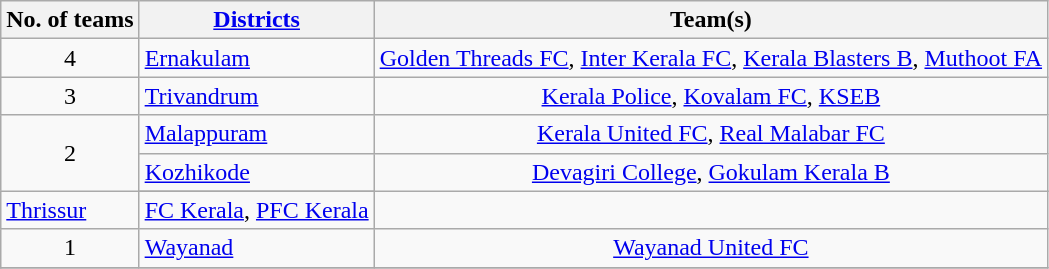<table class="wikitable" style="text-align:center">
<tr>
<th>No. of teams</th>
<th><a href='#'>Districts</a></th>
<th>Team(s)</th>
</tr>
<tr>
<td rowspan="1">4</td>
<td align="left"><a href='#'>Ernakulam</a></td>
<td><a href='#'>Golden Threads FC</a>, <a href='#'>Inter Kerala FC</a>, <a href='#'>Kerala Blasters B</a>, <a href='#'>Muthoot FA</a></td>
</tr>
<tr>
<td rowspan="1">3</td>
<td align="left"><a href='#'>Trivandrum</a></td>
<td><a href='#'>Kerala Police</a>, <a href='#'>Kovalam FC</a>, <a href='#'>KSEB</a></td>
</tr>
<tr>
<td rowspan="3">2</td>
<td align="left"><a href='#'>Malappuram</a></td>
<td><a href='#'>Kerala United FC</a>, <a href='#'>Real Malabar FC</a></td>
</tr>
<tr>
<td align="left"><a href='#'>Kozhikode</a></td>
<td><a href='#'>Devagiri College</a>, <a href='#'>Gokulam Kerala B</a></td>
</tr>
<tr>
</tr>
<tr>
<td align="left"><a href='#'>Thrissur</a></td>
<td><a href='#'>FC Kerala</a>, <a href='#'>PFC Kerala</a></td>
</tr>
<tr>
<td rowspan="1">1</td>
<td align="left"><a href='#'>Wayanad</a></td>
<td><a href='#'>Wayanad United FC</a></td>
</tr>
<tr>
</tr>
</table>
